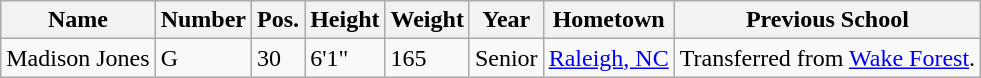<table class="wikitable sortable" border="1">
<tr>
<th>Name</th>
<th>Number</th>
<th>Pos.</th>
<th>Height</th>
<th>Weight</th>
<th>Year</th>
<th>Hometown</th>
<th class="unsortable">Previous School</th>
</tr>
<tr>
<td>Madison Jones</td>
<td>G</td>
<td>30</td>
<td>6'1"</td>
<td>165</td>
<td>Senior</td>
<td><a href='#'>Raleigh, NC</a></td>
<td>Transferred from <a href='#'>Wake Forest</a>.</td>
</tr>
</table>
